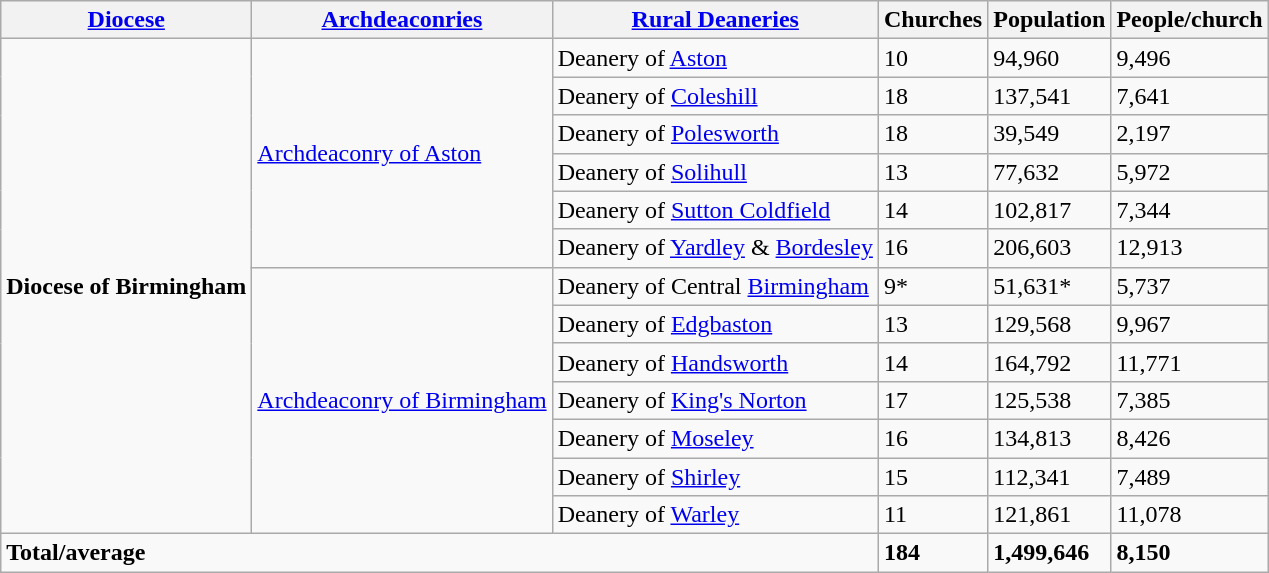<table class="wikitable sortable">
<tr>
<th><a href='#'>Diocese</a></th>
<th><a href='#'>Archdeaconries</a></th>
<th><a href='#'>Rural Deaneries</a></th>
<th>Churches</th>
<th>Population</th>
<th>People/church</th>
</tr>
<tr>
<td rowspan="13"><strong>Diocese of Birmingham</strong></td>
<td rowspan="6"><a href='#'>Archdeaconry of Aston</a></td>
<td>Deanery of <a href='#'>Aston</a></td>
<td>10</td>
<td>94,960</td>
<td>9,496</td>
</tr>
<tr>
<td>Deanery of <a href='#'>Coleshill</a></td>
<td>18</td>
<td>137,541</td>
<td>7,641</td>
</tr>
<tr>
<td>Deanery of <a href='#'>Polesworth</a></td>
<td>18</td>
<td>39,549</td>
<td>2,197</td>
</tr>
<tr>
<td>Deanery of <a href='#'>Solihull</a></td>
<td>13</td>
<td>77,632</td>
<td>5,972</td>
</tr>
<tr>
<td>Deanery of <a href='#'>Sutton Coldfield</a></td>
<td>14</td>
<td>102,817</td>
<td>7,344</td>
</tr>
<tr>
<td>Deanery of <a href='#'>Yardley</a> & <a href='#'>Bordesley</a></td>
<td>16</td>
<td>206,603</td>
<td>12,913</td>
</tr>
<tr>
<td rowspan="7"><a href='#'>Archdeaconry of Birmingham</a></td>
<td>Deanery of Central <a href='#'>Birmingham</a></td>
<td>9*</td>
<td>51,631*</td>
<td>5,737</td>
</tr>
<tr>
<td>Deanery of <a href='#'>Edgbaston</a></td>
<td>13</td>
<td>129,568</td>
<td>9,967</td>
</tr>
<tr>
<td>Deanery of <a href='#'>Handsworth</a></td>
<td>14</td>
<td>164,792</td>
<td>11,771</td>
</tr>
<tr>
<td>Deanery of <a href='#'>King's Norton</a></td>
<td>17</td>
<td>125,538</td>
<td>7,385</td>
</tr>
<tr>
<td>Deanery of <a href='#'>Moseley</a></td>
<td>16</td>
<td>134,813</td>
<td>8,426</td>
</tr>
<tr>
<td>Deanery of <a href='#'>Shirley</a></td>
<td>15</td>
<td>112,341</td>
<td>7,489</td>
</tr>
<tr>
<td>Deanery of <a href='#'>Warley</a></td>
<td>11</td>
<td>121,861</td>
<td>11,078</td>
</tr>
<tr>
<td colspan="3"><strong>Total/average</strong></td>
<td><strong>184</strong></td>
<td><strong>1,499,646</strong></td>
<td><strong>8,150</strong></td>
</tr>
</table>
